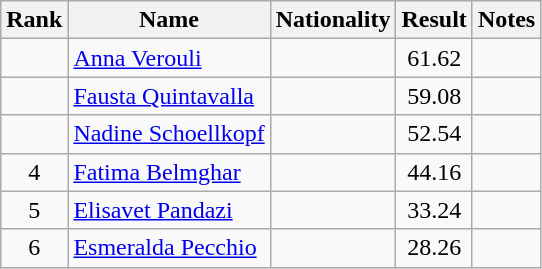<table class="wikitable sortable" style="text-align:center">
<tr>
<th>Rank</th>
<th>Name</th>
<th>Nationality</th>
<th>Result</th>
<th>Notes</th>
</tr>
<tr>
<td></td>
<td align=left><a href='#'>Anna Verouli</a></td>
<td align=left></td>
<td>61.62</td>
<td></td>
</tr>
<tr>
<td></td>
<td align=left><a href='#'>Fausta Quintavalla</a></td>
<td align=left></td>
<td>59.08</td>
<td></td>
</tr>
<tr>
<td></td>
<td align=left><a href='#'>Nadine Schoellkopf</a></td>
<td align=left></td>
<td>52.54</td>
<td></td>
</tr>
<tr>
<td>4</td>
<td align=left><a href='#'>Fatima Belmghar</a></td>
<td align=left></td>
<td>44.16</td>
<td></td>
</tr>
<tr>
<td>5</td>
<td align=left><a href='#'>Elisavet Pandazi</a></td>
<td align=left></td>
<td>33.24</td>
<td></td>
</tr>
<tr>
<td>6</td>
<td align=left><a href='#'>Esmeralda Pecchio</a></td>
<td align=left></td>
<td>28.26</td>
<td></td>
</tr>
</table>
